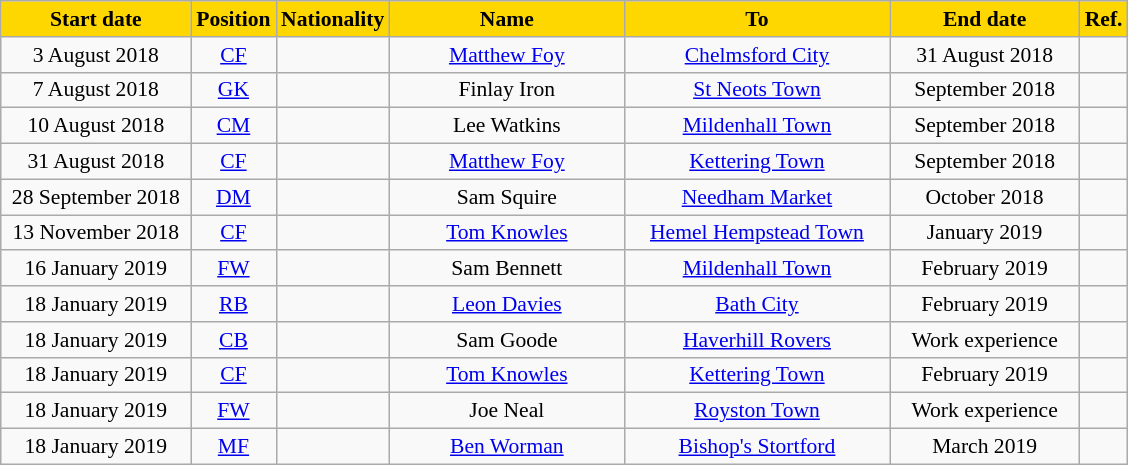<table class="wikitable"  style="text-align:center; font-size:90%; ">
<tr>
<th style="background:#FFD700; color:black; width:120px;">Start date</th>
<th style="background:#FFD700; color:black; width:50px;">Position</th>
<th style="background:#FFD700; color:black; width:50px;">Nationality</th>
<th style="background:#FFD700; color:black; width:150px;">Name</th>
<th style="background:#FFD700; color:black; width:170px;">To</th>
<th style="background:#FFD700; color:black; width:120px;">End date</th>
<th style="background:#FFD700; color:black; width:25px;">Ref.</th>
</tr>
<tr>
<td>3 August 2018</td>
<td><a href='#'>CF</a></td>
<td></td>
<td><a href='#'>Matthew Foy</a></td>
<td><a href='#'>Chelmsford City</a></td>
<td>31 August 2018</td>
<td></td>
</tr>
<tr>
<td>7 August 2018</td>
<td><a href='#'>GK</a></td>
<td></td>
<td>Finlay Iron</td>
<td><a href='#'>St Neots Town</a></td>
<td>September 2018</td>
<td></td>
</tr>
<tr>
<td>10 August 2018</td>
<td><a href='#'>CM</a></td>
<td></td>
<td>Lee Watkins</td>
<td><a href='#'>Mildenhall Town</a></td>
<td>September 2018</td>
<td></td>
</tr>
<tr>
<td>31 August 2018</td>
<td><a href='#'>CF</a></td>
<td></td>
<td><a href='#'>Matthew Foy</a></td>
<td><a href='#'>Kettering Town</a></td>
<td>September 2018</td>
<td></td>
</tr>
<tr>
<td>28 September 2018</td>
<td><a href='#'>DM</a></td>
<td></td>
<td>Sam Squire</td>
<td><a href='#'>Needham Market</a></td>
<td>October 2018</td>
<td></td>
</tr>
<tr>
<td>13 November 2018</td>
<td><a href='#'>CF</a></td>
<td></td>
<td><a href='#'>Tom Knowles</a></td>
<td><a href='#'>Hemel Hempstead Town</a></td>
<td>January 2019</td>
<td></td>
</tr>
<tr>
<td>16 January 2019</td>
<td><a href='#'>FW</a></td>
<td></td>
<td>Sam Bennett</td>
<td><a href='#'>Mildenhall Town</a></td>
<td>February 2019</td>
<td></td>
</tr>
<tr>
<td>18 January 2019</td>
<td><a href='#'>RB</a></td>
<td></td>
<td><a href='#'>Leon Davies</a></td>
<td><a href='#'>Bath City</a></td>
<td>February 2019</td>
<td></td>
</tr>
<tr>
<td>18 January 2019</td>
<td><a href='#'>CB</a></td>
<td></td>
<td>Sam Goode</td>
<td><a href='#'>Haverhill Rovers</a></td>
<td>Work experience</td>
<td></td>
</tr>
<tr>
<td>18 January 2019</td>
<td><a href='#'>CF</a></td>
<td></td>
<td><a href='#'>Tom Knowles</a></td>
<td><a href='#'>Kettering Town</a></td>
<td>February 2019</td>
<td></td>
</tr>
<tr>
<td>18 January 2019</td>
<td><a href='#'>FW</a></td>
<td></td>
<td>Joe Neal</td>
<td><a href='#'>Royston Town</a></td>
<td>Work experience</td>
<td></td>
</tr>
<tr>
<td>18 January 2019</td>
<td><a href='#'>MF</a></td>
<td></td>
<td><a href='#'>Ben Worman</a></td>
<td><a href='#'>Bishop's Stortford</a></td>
<td>March 2019</td>
<td></td>
</tr>
</table>
